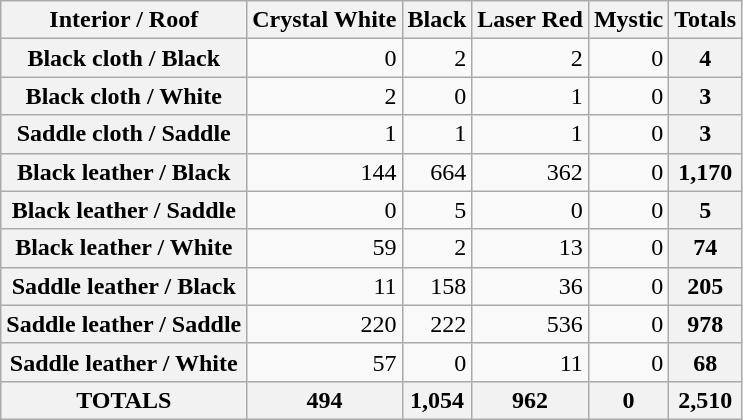<table class=wikitable>
<tr>
<th>Interior / Roof</th>
<th>Crystal White</th>
<th>Black</th>
<th>Laser Red</th>
<th>Mystic</th>
<th>Totals</th>
</tr>
<tr>
<th>Black cloth / Black</th>
<td align=right>0</td>
<td align=right>2</td>
<td align=right>2</td>
<td align=right>0</td>
<th>4</th>
</tr>
<tr>
<th>Black cloth / White</th>
<td align=right>2</td>
<td align=right>0</td>
<td align=right>1</td>
<td align=right>0</td>
<th>3</th>
</tr>
<tr>
<th>Saddle cloth / Saddle</th>
<td align=right>1</td>
<td align=right>1</td>
<td align=right>1</td>
<td align=right>0</td>
<th>3</th>
</tr>
<tr>
<th>Black leather / Black</th>
<td align=right>144</td>
<td align=right>664</td>
<td align=right>362</td>
<td align=right>0</td>
<th>1,170</th>
</tr>
<tr>
<th>Black leather / Saddle</th>
<td align=right>0</td>
<td align=right>5</td>
<td align=right>0</td>
<td align=right>0</td>
<th>5</th>
</tr>
<tr>
<th>Black leather / White</th>
<td align=right>59</td>
<td align=right>2</td>
<td align=right>13</td>
<td align=right>0</td>
<th>74</th>
</tr>
<tr>
<th>Saddle leather / Black</th>
<td align=right>11</td>
<td align=right>158</td>
<td align=right>36</td>
<td align=right>0</td>
<th>205</th>
</tr>
<tr>
<th>Saddle leather / Saddle</th>
<td align=right>220</td>
<td align=right>222</td>
<td align=right>536</td>
<td align=right>0</td>
<th>978</th>
</tr>
<tr>
<th>Saddle leather / White</th>
<td align=right>57</td>
<td align=right>0</td>
<td align=right>11</td>
<td align=right>0</td>
<th>68</th>
</tr>
<tr>
<th>TOTALS</th>
<th>494</th>
<th>1,054</th>
<th>962</th>
<th>0</th>
<th>2,510</th>
</tr>
</table>
